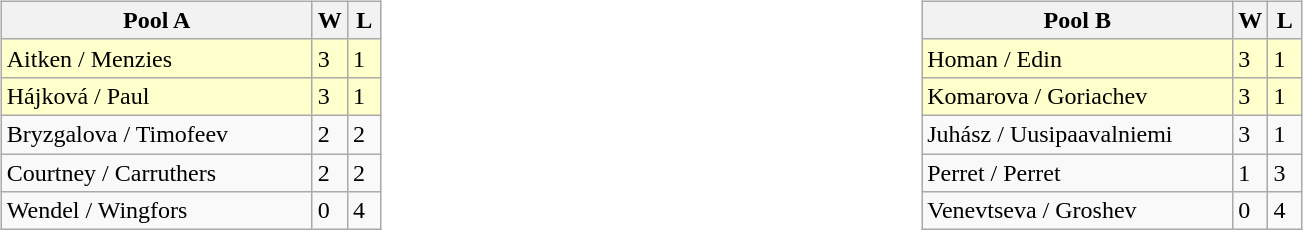<table table style="font-size: 100%;">
<tr>
<td width=10% valign="top"><br><table class="wikitable">
<tr>
<th width=200>Pool A</th>
<th width=15>W</th>
<th width=15>L</th>
</tr>
<tr bgcolor=#ffffcc>
<td> Aitken / Menzies</td>
<td>3</td>
<td>1</td>
</tr>
<tr bgcolor=#ffffcc>
<td> Hájková / Paul</td>
<td>3</td>
<td>1</td>
</tr>
<tr>
<td> Bryzgalova / Timofeev</td>
<td>2</td>
<td>2</td>
</tr>
<tr>
<td> Courtney / Carruthers</td>
<td>2</td>
<td>2</td>
</tr>
<tr>
<td> Wendel / Wingfors</td>
<td>0</td>
<td>4</td>
</tr>
</table>
</td>
<td width=10% valign="top"><br><table class="wikitable">
<tr>
<th width=200>Pool B</th>
<th width=15>W</th>
<th width=15>L</th>
</tr>
<tr bgcolor=#ffffcc>
<td> Homan / Edin</td>
<td>3</td>
<td>1</td>
</tr>
<tr bgcolor=#ffffcc>
<td> Komarova / Goriachev</td>
<td>3</td>
<td>1</td>
</tr>
<tr>
<td> Juhász / Uusipaavalniemi</td>
<td>3</td>
<td>1</td>
</tr>
<tr>
<td> Perret / Perret</td>
<td>1</td>
<td>3</td>
</tr>
<tr>
<td> Venevtseva / Groshev</td>
<td>0</td>
<td>4</td>
</tr>
</table>
</td>
</tr>
</table>
